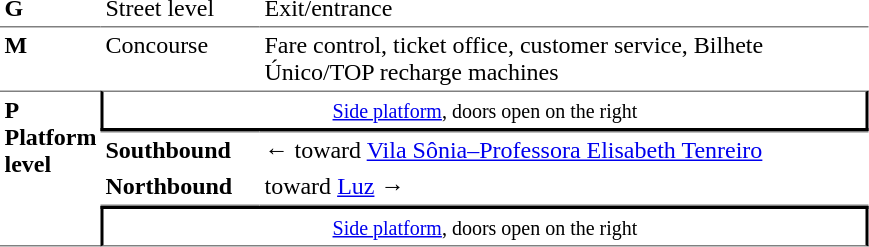<table table border=0 cellspacing=0 cellpadding=3>
<tr>
<td style="vertical-align:top;" width=50><strong>G</strong></td>
<td style="vertical-align:top;" width=100>Street level</td>
<td style="vertical-align:top;" width=400>Exit/entrance</td>
</tr>
<tr>
<td style="border-top:solid 1px gray;vertical-align:top;"><strong>M</strong></td>
<td style="border-top:solid 1px gray;vertical-align:top;">Concourse</td>
<td style="border-top:solid 1px gray;vertical-align:top;">Fare control, ticket office, customer service, Bilhete Único/TOP recharge machines</td>
</tr>
<tr>
<td style="border-top:solid 1px gray;border-bottom:solid 1px gray;vertical-align:top;" rowspan=5><strong>P<br>Platform level</strong></td>
</tr>
<tr>
<td style="border-top:solid 1px gray;border-right:solid 2px black;border-left:solid 2px black;border-bottom:solid 2px black;text-align:center;" colspan=5><small><a href='#'>Side platform</a>, doors open on the right</small></td>
</tr>
<tr>
<td style="border-top:solid 1px gray;"><span><strong>Southbound</strong></span></td>
<td style="border-top:solid 1px gray;">←  toward <a href='#'>Vila Sônia–Professora Elisabeth Tenreiro</a></td>
</tr>
<tr>
<td style="border-bottom:solid 1px gray;"><span><strong>Northbound</strong></span></td>
<td style="border-bottom:solid 1px gray;"> toward <a href='#'>Luz</a> →</td>
</tr>
<tr>
<td style="border-top:solid 2px black;border-right:solid 2px black;border-left:solid 2px black;border-bottom:solid 1px gray;text-align:center;" colspan=5><small><a href='#'>Side platform</a>, doors open on the right</small></td>
</tr>
</table>
